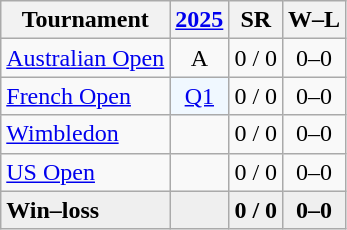<table class=wikitable style=text-align:center>
<tr>
<th>Tournament</th>
<th><a href='#'>2025</a></th>
<th>SR</th>
<th>W–L</th>
</tr>
<tr>
<td style=text-align:left><a href='#'>Australian Open</a></td>
<td>A</td>
<td>0 / 0</td>
<td>0–0</td>
</tr>
<tr>
<td style=text-align:left><a href='#'>French Open</a></td>
<td bgcolor=#f0f8ff><a href='#'>Q1</a></td>
<td>0 / 0</td>
<td>0–0</td>
</tr>
<tr>
<td style=text-align:left><a href='#'>Wimbledon</a></td>
<td></td>
<td>0 / 0</td>
<td>0–0</td>
</tr>
<tr>
<td style=text-align:left><a href='#'>US Open</a></td>
<td></td>
<td>0 / 0</td>
<td>0–0</td>
</tr>
<tr style=background:#efefef;font-weight:bold>
<td style=text-align:left>Win–loss</td>
<td></td>
<td>0 / 0</td>
<td>0–0</td>
</tr>
</table>
